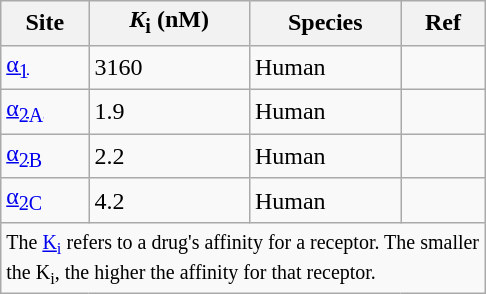<table class="wikitable">
<tr>
<th>Site</th>
<th><em>K</em><sub>i</sub> (nM)</th>
<th>Species</th>
<th>Ref</th>
</tr>
<tr>
<td><a href='#'>α<sub>1</sub></a></td>
<td>3160</td>
<td>Human</td>
<td></td>
</tr>
<tr>
<td><a href='#'>α<sub>2A</sub></a></td>
<td>1.9</td>
<td>Human</td>
<td></td>
</tr>
<tr>
<td><a href='#'>α<sub>2B</sub></a></td>
<td>2.2</td>
<td>Human</td>
<td></td>
</tr>
<tr>
<td><a href='#'>α<sub>2C</sub></a></td>
<td>4.2</td>
<td>Human</td>
<td></td>
</tr>
<tr>
<td colspan="4"><small>The <a href='#'>K<sub>i</sub></a> refers to a drug's affinity for a receptor. The smaller</small><br><small>the K<sub>i</sub>, the higher the affinity for that receptor.</small></td>
</tr>
</table>
